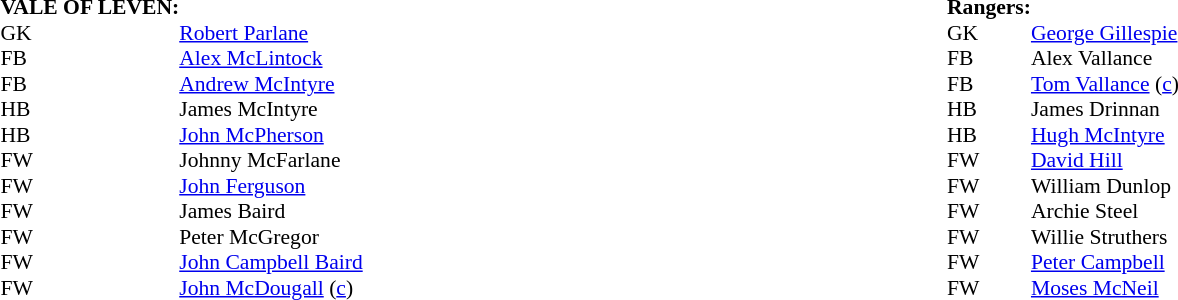<table width="100%">
<tr>
<td valign="top" width="50%"><br><table style="font-size: 90%" cellspacing="0" cellpadding="0">
<tr>
<td colspan="2"><strong>VALE OF LEVEN:</strong></td>
</tr>
<tr>
<td>GK</td>
<td></td>
<td><a href='#'>Robert Parlane</a></td>
</tr>
<tr>
<td>FB</td>
<td></td>
<td><a href='#'>Alex McLintock</a></td>
</tr>
<tr>
<td>FB</td>
<td></td>
<td><a href='#'>Andrew McIntyre</a></td>
</tr>
<tr>
<td>HB</td>
<td></td>
<td>James McIntyre</td>
</tr>
<tr>
<td>HB</td>
<td></td>
<td><a href='#'>John McPherson</a></td>
</tr>
<tr>
<td>FW</td>
<td></td>
<td>Johnny McFarlane</td>
</tr>
<tr>
<td>FW</td>
<td></td>
<td><a href='#'>John Ferguson</a></td>
</tr>
<tr>
<td>FW</td>
<td></td>
<td>James Baird</td>
</tr>
<tr>
<td>FW</td>
<td></td>
<td>Peter McGregor</td>
</tr>
<tr>
<td>FW</td>
<td></td>
<td><a href='#'>John Campbell Baird</a></td>
</tr>
<tr>
<td>FW</td>
<td></td>
<td><a href='#'>John McDougall</a> (<a href='#'>c</a>)</td>
</tr>
<tr>
<td colspan=2></td>
</tr>
<tr>
<td colspan="2"></td>
</tr>
</table>
</td>
<td valign="top" width="50%"><br><table style="font-size: 90%" cellspacing="0" cellpadding="0" align=centre>
<tr>
<td colspan="2"><strong>Rangers:</strong></td>
</tr>
<tr>
<td>GK</td>
<td></td>
<td><a href='#'>George Gillespie</a></td>
</tr>
<tr>
<td>FB</td>
<td></td>
<td>Alex Vallance</td>
</tr>
<tr>
<td>FB</td>
<td></td>
<td><a href='#'>Tom Vallance</a> (<a href='#'>c</a>)</td>
</tr>
<tr>
<td>HB</td>
<td></td>
<td>James Drinnan</td>
</tr>
<tr>
<td>HB</td>
<td></td>
<td><a href='#'>Hugh McIntyre</a></td>
</tr>
<tr>
<td>FW</td>
<td></td>
<td><a href='#'>David Hill</a></td>
</tr>
<tr>
<td>FW</td>
<td></td>
<td>William Dunlop</td>
</tr>
<tr>
<td>FW</td>
<td></td>
<td>Archie Steel</td>
</tr>
<tr>
<td>FW</td>
<td></td>
<td>Willie Struthers</td>
</tr>
<tr>
<td>FW</td>
<td></td>
<td><a href='#'>Peter Campbell</a></td>
</tr>
<tr>
<td>FW</td>
<td></td>
<td><a href='#'>Moses McNeil</a></td>
</tr>
<tr>
<td colspan=2></td>
</tr>
<tr>
<td colspan="2"></td>
</tr>
</table>
</td>
</tr>
</table>
